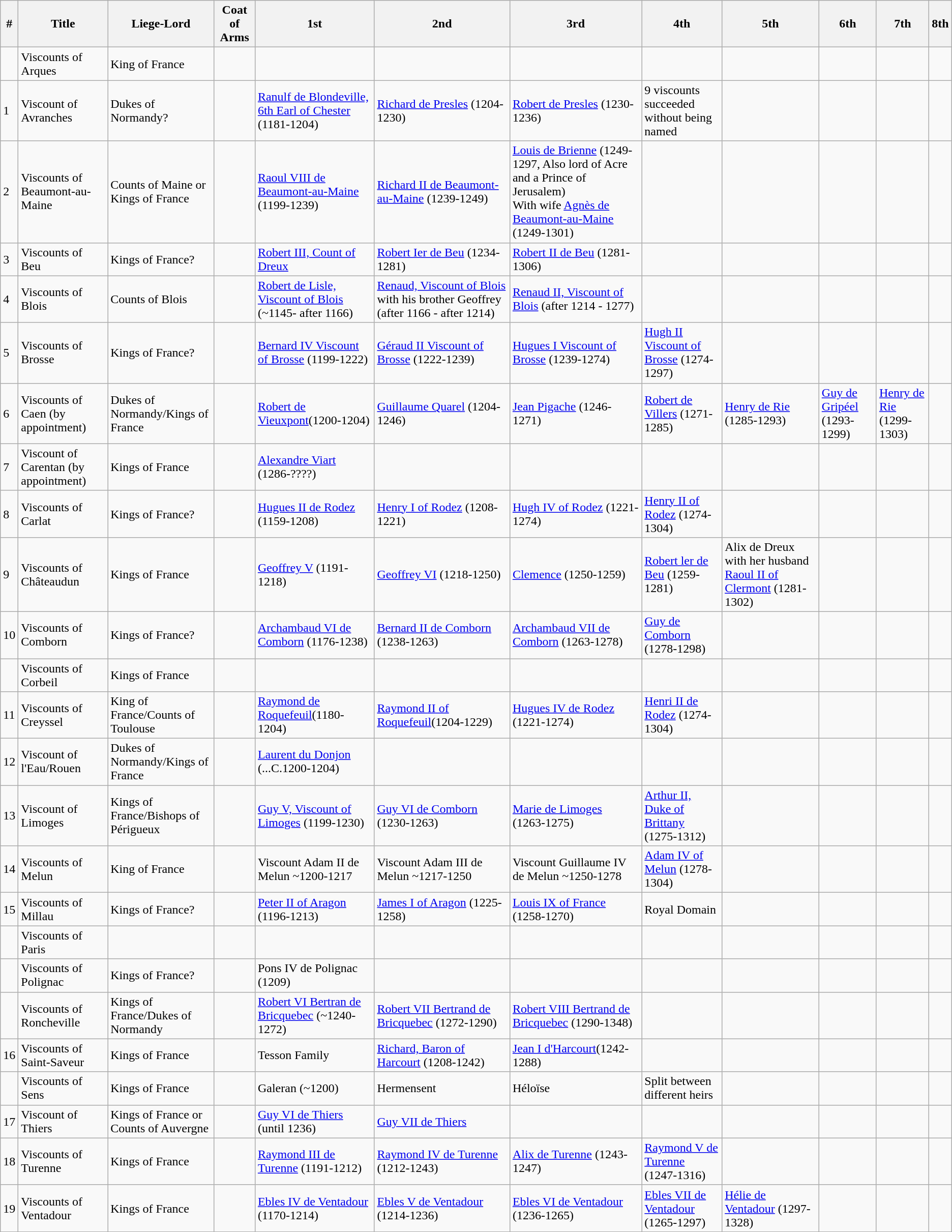<table class="wikitable">
<tr>
<th>#</th>
<th>Title</th>
<th>Liege-Lord</th>
<th>Coat of Arms</th>
<th>1st</th>
<th>2nd</th>
<th>3rd</th>
<th>4th</th>
<th>5th</th>
<th>6th</th>
<th>7th</th>
<th>8th</th>
</tr>
<tr>
<td></td>
<td>Viscounts of Arques</td>
<td>King of France</td>
<td></td>
<td></td>
<td></td>
<td></td>
<td></td>
<td></td>
<td></td>
<td></td>
<td></td>
</tr>
<tr>
<td>1</td>
<td>Viscount of Avranches</td>
<td>Dukes of Normandy?</td>
<td></td>
<td><a href='#'>Ranulf de Blondeville, 6th Earl of Chester</a> (1181-1204)</td>
<td><a href='#'>Richard de Presles</a> (1204-1230)</td>
<td><a href='#'>Robert de Presles</a> (1230-1236)</td>
<td>9 viscounts succeeded without being named</td>
<td></td>
<td></td>
<td></td>
<td></td>
</tr>
<tr>
<td>2</td>
<td>Viscounts of Beaumont-au-Maine</td>
<td>Counts of Maine or Kings of France</td>
<td></td>
<td><a href='#'>Raoul VIII de Beaumont-au-Maine</a> (1199-1239)</td>
<td><a href='#'>Richard II de Beaumont-au-Maine</a> (1239-1249)</td>
<td><a href='#'>Louis de Brienne</a> (1249-1297, Also lord of Acre and a Prince of Jerusalem)<br>With wife <a href='#'>Agnès de Beaumont-au-Maine</a> (1249-1301)</td>
<td></td>
<td></td>
<td></td>
<td></td>
<td></td>
</tr>
<tr>
<td>3</td>
<td>Viscounts of Beu</td>
<td>Kings of France?</td>
<td></td>
<td><a href='#'>Robert III, Count of Dreux</a></td>
<td><a href='#'>Robert Ier de Beu</a> (1234-1281)</td>
<td><a href='#'>Robert II de Beu</a> (1281-1306)</td>
<td></td>
<td></td>
<td></td>
<td></td>
<td></td>
</tr>
<tr>
<td>4</td>
<td>Viscounts of Blois</td>
<td>Counts of Blois</td>
<td></td>
<td><a href='#'>Robert de Lisle, Viscount of Blois</a> (~1145- after 1166)</td>
<td><a href='#'>Renaud, Viscount of Blois</a> with his brother Geoffrey (after 1166 - after 1214)</td>
<td><a href='#'>Renaud II, Viscount of Blois</a> (after 1214 - 1277)</td>
<td></td>
<td></td>
<td></td>
<td></td>
<td></td>
</tr>
<tr>
<td>5</td>
<td>Viscounts of Brosse</td>
<td>Kings of France?</td>
<td></td>
<td><a href='#'>Bernard IV Viscount of Brosse</a> (1199-1222)</td>
<td><a href='#'>Géraud II Viscount of Brosse</a> (1222-1239)</td>
<td><a href='#'>Hugues I Viscount of Brosse</a> (1239-1274)</td>
<td><a href='#'>Hugh II Viscount of Brosse</a> (1274-1297)</td>
<td></td>
<td></td>
<td></td>
<td></td>
</tr>
<tr>
<td>6</td>
<td>Viscounts of Caen (by appointment)</td>
<td>Dukes of Normandy/Kings of France</td>
<td></td>
<td><a href='#'>Robert de Vieuxpont</a>(1200-1204)</td>
<td><a href='#'>Guillaume Quarel</a> (1204-1246)</td>
<td><a href='#'>Jean Pigache</a> (1246-1271)</td>
<td><a href='#'>Robert de Villers</a> (1271-1285)</td>
<td><a href='#'>Henry de Rie</a> (1285-1293)</td>
<td><a href='#'>Guy de Gripéel</a> (1293-1299)</td>
<td><a href='#'>Henry de Rie</a> (1299-1303)</td>
<td></td>
</tr>
<tr>
<td>7</td>
<td>Viscount of Carentan (by appointment)</td>
<td>Kings of France</td>
<td></td>
<td><a href='#'>Alexandre Viart</a> (1286-????)</td>
<td></td>
<td></td>
<td></td>
<td></td>
<td></td>
<td></td>
<td></td>
</tr>
<tr>
<td>8</td>
<td>Viscounts of Carlat</td>
<td>Kings of France?</td>
<td></td>
<td><a href='#'>Hugues II de Rodez</a> (1159-1208)</td>
<td><a href='#'>Henry I of Rodez</a> (1208-1221)</td>
<td><a href='#'>Hugh IV of Rodez</a> (1221-1274)</td>
<td><a href='#'>Henry II of Rodez</a> (1274-1304)</td>
<td></td>
<td></td>
<td></td>
<td></td>
</tr>
<tr>
<td>9</td>
<td>Viscounts of Châteaudun</td>
<td>Kings of France</td>
<td></td>
<td><a href='#'>Geoffrey V</a> (1191-1218)</td>
<td><a href='#'>Geoffrey VI</a> (1218-1250)</td>
<td><a href='#'>Clemence</a> (1250-1259)</td>
<td><a href='#'>Robert ler de Beu</a> (1259-1281)</td>
<td>Alix de Dreux with her husband <a href='#'>Raoul II of Clermont</a> (1281-1302)</td>
<td></td>
<td></td>
<td></td>
</tr>
<tr>
<td>10</td>
<td>Viscounts of Comborn</td>
<td>Kings of France?</td>
<td></td>
<td><a href='#'>Archambaud VI de Comborn</a> (1176-1238)</td>
<td><a href='#'>Bernard II de Comborn</a> (1238-1263)</td>
<td><a href='#'>Archambaud VII de Comborn</a> (1263-1278)</td>
<td><a href='#'>Guy de Comborn</a> (1278-1298)</td>
<td></td>
<td></td>
<td></td>
<td></td>
</tr>
<tr>
<td></td>
<td>Viscounts of Corbeil</td>
<td>Kings of France</td>
<td></td>
<td></td>
<td></td>
<td></td>
<td></td>
<td></td>
<td></td>
<td></td>
<td></td>
</tr>
<tr>
<td>11</td>
<td>Viscounts of Creyssel</td>
<td>King of France/Counts of Toulouse</td>
<td><br></td>
<td><a href='#'>Raymond de Roquefeuil</a>(1180-1204)</td>
<td><a href='#'>Raymond <abbr>II</abbr> of Roquefeuil</a>(1204-1229)</td>
<td><a href='#'>Hugues IV de Rodez</a> (1221-1274)</td>
<td><a href='#'>Henri II de Rodez</a> (1274-1304)</td>
<td></td>
<td></td>
<td></td>
<td></td>
</tr>
<tr>
<td>12</td>
<td>Viscount of l'Eau/Rouen</td>
<td>Dukes of Normandy/Kings of France</td>
<td></td>
<td><a href='#'>Laurent du Donjon</a> (...C.1200-1204)</td>
<td></td>
<td></td>
<td></td>
<td></td>
<td></td>
<td></td>
<td></td>
</tr>
<tr>
<td>13</td>
<td>Viscount of Limoges</td>
<td>Kings of France/Bishops of Périgueux</td>
<td></td>
<td><a href='#'>Guy V, Viscount of Limoges</a> (1199-1230)</td>
<td><a href='#'>Guy VI de Comborn</a> (1230-1263)</td>
<td><a href='#'>Marie de Limoges</a><br>(1263-1275)</td>
<td><a href='#'>Arthur II, Duke of Brittany</a> (1275-1312)</td>
<td></td>
<td></td>
<td></td>
<td></td>
</tr>
<tr>
<td>14</td>
<td>Viscounts of Melun</td>
<td>King of France</td>
<td></td>
<td> Viscount Adam II de Melun ~1200-1217</td>
<td>Viscount Adam III de Melun ~1217-1250</td>
<td>Viscount Guillaume IV de Melun ~1250-1278</td>
<td><a href='#'>Adam IV of Melun</a> (1278-1304)</td>
<td></td>
<td></td>
<td></td>
<td></td>
</tr>
<tr>
<td>15</td>
<td>Viscounts of Millau</td>
<td>Kings of France?</td>
<td></td>
<td><a href='#'>Peter II of Aragon</a> (1196-1213)</td>
<td><a href='#'>James I of Aragon</a> (1225-1258)</td>
<td><a href='#'>Louis IX of France</a> (1258-1270)</td>
<td>Royal Domain</td>
<td></td>
<td></td>
<td></td>
<td></td>
</tr>
<tr>
<td></td>
<td>Viscounts of Paris</td>
<td></td>
<td></td>
<td></td>
<td></td>
<td></td>
<td></td>
<td></td>
<td></td>
<td></td>
<td></td>
</tr>
<tr>
<td></td>
<td>Viscounts of Polignac</td>
<td>Kings of France?</td>
<td></td>
<td>Pons <abbr>IV</abbr> de Polignac (1209)</td>
<td></td>
<td></td>
<td></td>
<td></td>
<td></td>
<td></td>
<td></td>
</tr>
<tr>
<td></td>
<td>Viscounts of Roncheville</td>
<td>Kings of France/Dukes of Normandy</td>
<td></td>
<td><a href='#'>Robert VI Bertran de Bricquebec</a> (~1240-1272)</td>
<td><a href='#'>Robert VII Bertrand de Bricquebec</a> (1272-1290)</td>
<td><a href='#'>Robert VIII Bertrand de Bricquebec</a> (1290-1348)</td>
<td></td>
<td></td>
<td></td>
<td></td>
<td></td>
</tr>
<tr>
<td>16</td>
<td>Viscounts of Saint-Saveur</td>
<td>Kings of France</td>
<td></td>
<td>Tesson Family</td>
<td><a href='#'>Richard, Baron of Harcourt</a> (1208-1242)</td>
<td><a href='#'>Jean I d'Harcourt</a>(1242-1288)</td>
<td></td>
<td></td>
<td></td>
<td></td>
<td></td>
</tr>
<tr>
<td></td>
<td>Viscounts of Sens</td>
<td>Kings of France</td>
<td></td>
<td>Galeran (~1200)</td>
<td>Hermensent</td>
<td>Héloïse</td>
<td>Split between different heirs</td>
<td></td>
<td></td>
<td></td>
<td></td>
</tr>
<tr>
<td>17</td>
<td>Viscount of Thiers</td>
<td>Kings of France or Counts of Auvergne</td>
<td></td>
<td><a href='#'>Guy VI de Thiers</a> (until 1236)</td>
<td><a href='#'>Guy VII de Thiers</a></td>
<td></td>
<td></td>
<td></td>
<td></td>
<td></td>
<td></td>
</tr>
<tr>
<td>18</td>
<td>Viscounts of Turenne</td>
<td>Kings of France</td>
<td></td>
<td><a href='#'>Raymond III de Turenne</a> (1191-1212)</td>
<td><a href='#'>Raymond IV de Turenne</a> (1212-1243)</td>
<td><a href='#'>Alix de Turenne</a> (1243-1247)</td>
<td><a href='#'>Raymond V de Turenne</a> (1247-1316)</td>
<td></td>
<td></td>
<td></td>
<td></td>
</tr>
<tr>
<td>19</td>
<td>Viscounts of Ventadour</td>
<td>Kings of France</td>
<td></td>
<td><a href='#'>Ebles IV de Ventadour</a> (1170-1214)</td>
<td><a href='#'>Ebles V de Ventadour</a> (1214-1236)</td>
<td><a href='#'>Ebles VI de Ventadour</a> (1236-1265)</td>
<td><a href='#'>Ebles VII de Ventadour</a> (1265-1297)</td>
<td><a href='#'>Hélie de Ventadour</a> (1297-1328)</td>
<td></td>
<td></td>
<td></td>
</tr>
</table>
